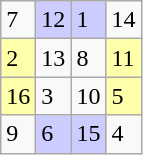<table class="wikitable" style="float: left; margin-left: 1em;">
<tr>
<td>7</td>
<td style="background-color: #ccccff">12</td>
<td style="background-color: #ccccff">1</td>
<td>14</td>
</tr>
<tr>
<td style="background-color: #ffffaa">2</td>
<td>13</td>
<td>8</td>
<td style="background-color: #ffffaa">11</td>
</tr>
<tr>
<td style="background-color: #ffffaa">16</td>
<td>3</td>
<td>10</td>
<td style="background-color: #ffffaa">5</td>
</tr>
<tr>
<td>9</td>
<td style="background-color: #ccccff">6</td>
<td style="background-color: #ccccff">15</td>
<td>4</td>
</tr>
</table>
